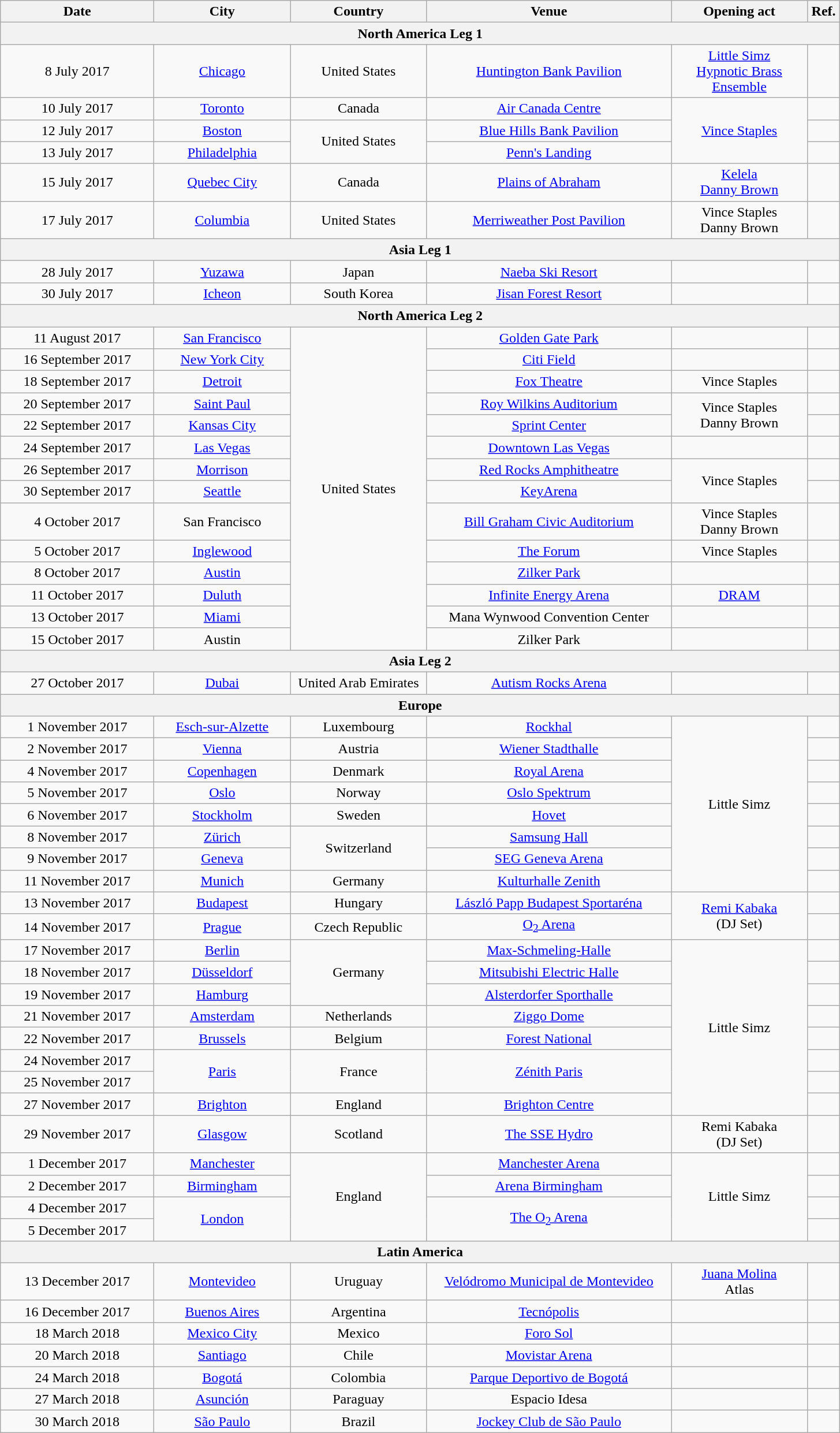<table class="wikitable" style="text-align:center;">
<tr>
<th width="170">Date</th>
<th width="150">City</th>
<th width="150">Country</th>
<th width="275">Venue</th>
<th width="150">Opening act</th>
<th width="30">Ref.</th>
</tr>
<tr>
<th colspan="6">North America Leg 1</th>
</tr>
<tr>
<td>8 July 2017</td>
<td><a href='#'>Chicago</a></td>
<td>United States</td>
<td><a href='#'>Huntington Bank Pavilion</a></td>
<td><a href='#'>Little Simz</a> <br> <a href='#'>Hypnotic Brass Ensemble</a></td>
<td></td>
</tr>
<tr>
<td>10 July 2017</td>
<td><a href='#'>Toronto</a></td>
<td>Canada</td>
<td><a href='#'>Air Canada Centre</a></td>
<td rowspan=3><a href='#'>Vince Staples</a></td>
<td></td>
</tr>
<tr>
<td>12 July 2017</td>
<td><a href='#'>Boston</a></td>
<td rowspan=2>United States</td>
<td><a href='#'>Blue Hills Bank Pavilion</a></td>
<td></td>
</tr>
<tr>
<td>13 July 2017</td>
<td><a href='#'>Philadelphia</a></td>
<td><a href='#'>Penn's Landing</a></td>
<td></td>
</tr>
<tr>
<td>15 July 2017</td>
<td><a href='#'>Quebec City</a></td>
<td>Canada</td>
<td><a href='#'>Plains of Abraham</a></td>
<td><a href='#'>Kelela</a> <br> <a href='#'>Danny Brown</a></td>
<td></td>
</tr>
<tr>
<td>17 July 2017</td>
<td><a href='#'>Columbia</a></td>
<td>United States</td>
<td><a href='#'>Merriweather Post Pavilion</a></td>
<td>Vince Staples <br> Danny Brown</td>
<td></td>
</tr>
<tr>
<th colspan="6">Asia Leg 1</th>
</tr>
<tr>
<td>28 July 2017</td>
<td><a href='#'>Yuzawa</a></td>
<td>Japan</td>
<td><a href='#'>Naeba Ski Resort</a></td>
<td></td>
<td></td>
</tr>
<tr>
<td>30 July 2017</td>
<td><a href='#'>Icheon</a></td>
<td>South Korea</td>
<td><a href='#'>Jisan Forest Resort</a></td>
<td></td>
<td></td>
</tr>
<tr>
<th colspan="6">North America Leg 2</th>
</tr>
<tr>
<td>11 August 2017</td>
<td><a href='#'>San Francisco</a></td>
<td rowspan=14>United States</td>
<td><a href='#'>Golden Gate Park</a></td>
<td></td>
<td></td>
</tr>
<tr>
<td>16 September 2017</td>
<td><a href='#'>New York City</a></td>
<td><a href='#'>Citi Field</a></td>
<td></td>
<td></td>
</tr>
<tr>
<td>18 September 2017</td>
<td><a href='#'>Detroit</a></td>
<td><a href='#'>Fox Theatre</a></td>
<td>Vince Staples</td>
<td></td>
</tr>
<tr>
<td>20 September 2017</td>
<td><a href='#'>Saint Paul</a></td>
<td><a href='#'>Roy Wilkins Auditorium</a></td>
<td rowspan=2>Vince Staples <br> Danny Brown</td>
<td></td>
</tr>
<tr>
<td>22 September 2017</td>
<td><a href='#'>Kansas City</a></td>
<td><a href='#'>Sprint Center</a></td>
<td></td>
</tr>
<tr>
<td>24 September 2017</td>
<td><a href='#'>Las Vegas</a></td>
<td><a href='#'>Downtown Las Vegas</a></td>
<td></td>
<td></td>
</tr>
<tr>
<td>26 September 2017</td>
<td><a href='#'>Morrison</a></td>
<td><a href='#'>Red Rocks Amphitheatre</a></td>
<td rowspan=2>Vince Staples</td>
<td></td>
</tr>
<tr>
<td>30 September 2017</td>
<td><a href='#'>Seattle</a></td>
<td><a href='#'>KeyArena</a></td>
<td></td>
</tr>
<tr>
<td>4 October 2017</td>
<td>San Francisco</td>
<td><a href='#'>Bill Graham Civic Auditorium</a></td>
<td>Vince Staples <br> Danny Brown</td>
<td></td>
</tr>
<tr>
<td>5 October 2017</td>
<td><a href='#'>Inglewood</a></td>
<td><a href='#'>The Forum</a></td>
<td>Vince Staples</td>
<td></td>
</tr>
<tr>
<td>8 October 2017</td>
<td><a href='#'>Austin</a></td>
<td><a href='#'>Zilker Park</a></td>
<td></td>
<td></td>
</tr>
<tr>
<td>11 October 2017</td>
<td><a href='#'>Duluth</a></td>
<td><a href='#'>Infinite Energy Arena</a></td>
<td><a href='#'>DRAM</a></td>
<td></td>
</tr>
<tr 17>
<td>13 October 2017</td>
<td><a href='#'>Miami</a></td>
<td>Mana Wynwood Convention Center</td>
<td></td>
<td></td>
</tr>
<tr>
<td>15 October 2017</td>
<td>Austin</td>
<td>Zilker Park</td>
<td></td>
<td></td>
</tr>
<tr>
<th colspan="6">Asia Leg 2</th>
</tr>
<tr>
<td>27 October 2017</td>
<td><a href='#'>Dubai</a></td>
<td>United Arab Emirates</td>
<td><a href='#'>Autism Rocks Arena</a></td>
<td></td>
<td></td>
</tr>
<tr>
<th colspan="6">Europe</th>
</tr>
<tr>
<td>1 November 2017</td>
<td><a href='#'>Esch-sur-Alzette</a></td>
<td>Luxembourg</td>
<td><a href='#'>Rockhal</a></td>
<td rowspan=8>Little Simz</td>
<td></td>
</tr>
<tr>
<td>2 November 2017</td>
<td><a href='#'>Vienna</a></td>
<td>Austria</td>
<td><a href='#'>Wiener Stadthalle</a></td>
<td></td>
</tr>
<tr>
<td>4 November 2017</td>
<td><a href='#'>Copenhagen</a></td>
<td>Denmark</td>
<td><a href='#'>Royal Arena</a></td>
<td></td>
</tr>
<tr>
<td>5 November 2017</td>
<td><a href='#'>Oslo</a></td>
<td>Norway</td>
<td><a href='#'>Oslo Spektrum</a></td>
<td></td>
</tr>
<tr>
<td>6 November 2017</td>
<td><a href='#'>Stockholm</a></td>
<td>Sweden</td>
<td><a href='#'>Hovet</a></td>
<td></td>
</tr>
<tr>
<td>8 November 2017</td>
<td><a href='#'>Zürich</a></td>
<td rowspan=2>Switzerland</td>
<td><a href='#'>Samsung Hall</a></td>
<td></td>
</tr>
<tr>
<td>9 November 2017</td>
<td><a href='#'>Geneva</a></td>
<td><a href='#'>SEG Geneva Arena</a></td>
<td></td>
</tr>
<tr>
<td>11 November 2017</td>
<td><a href='#'>Munich</a></td>
<td>Germany</td>
<td><a href='#'>Kulturhalle Zenith</a></td>
<td></td>
</tr>
<tr>
<td>13 November 2017</td>
<td><a href='#'>Budapest</a></td>
<td>Hungary</td>
<td><a href='#'>László Papp Budapest Sportaréna</a></td>
<td rowspan=2><a href='#'>Remi Kabaka</a><br>(DJ Set)</td>
<td></td>
</tr>
<tr>
<td>14 November 2017</td>
<td><a href='#'>Prague</a></td>
<td>Czech Republic</td>
<td><a href='#'>O<sub>2</sub> Arena</a></td>
<td></td>
</tr>
<tr>
<td>17 November 2017</td>
<td><a href='#'>Berlin</a></td>
<td rowspan=3>Germany</td>
<td><a href='#'>Max-Schmeling-Halle</a></td>
<td rowspan=8>Little Simz</td>
<td></td>
</tr>
<tr>
<td>18 November 2017</td>
<td><a href='#'>Düsseldorf</a></td>
<td><a href='#'>Mitsubishi Electric Halle</a></td>
<td></td>
</tr>
<tr>
<td>19 November 2017</td>
<td><a href='#'>Hamburg</a></td>
<td><a href='#'>Alsterdorfer Sporthalle</a></td>
<td></td>
</tr>
<tr>
<td>21 November 2017</td>
<td><a href='#'>Amsterdam</a></td>
<td>Netherlands</td>
<td><a href='#'>Ziggo Dome</a></td>
<td></td>
</tr>
<tr>
<td>22 November 2017</td>
<td><a href='#'>Brussels</a></td>
<td>Belgium</td>
<td><a href='#'>Forest National</a></td>
<td></td>
</tr>
<tr>
<td>24 November 2017</td>
<td rowspan=2><a href='#'>Paris</a></td>
<td rowspan=2>France</td>
<td rowspan=2><a href='#'>Zénith Paris</a></td>
<td></td>
</tr>
<tr>
<td>25 November 2017</td>
<td></td>
</tr>
<tr>
<td>27 November 2017</td>
<td><a href='#'>Brighton</a></td>
<td>England</td>
<td><a href='#'>Brighton Centre</a></td>
<td></td>
</tr>
<tr>
<td>29 November 2017</td>
<td><a href='#'>Glasgow</a></td>
<td>Scotland</td>
<td><a href='#'>The SSE Hydro</a></td>
<td>Remi Kabaka<br>(DJ Set)</td>
<td></td>
</tr>
<tr>
<td>1 December 2017</td>
<td><a href='#'>Manchester</a></td>
<td rowspan="4">England</td>
<td><a href='#'>Manchester Arena</a></td>
<td rowspan=4>Little Simz</td>
<td></td>
</tr>
<tr>
<td>2 December 2017</td>
<td><a href='#'>Birmingham</a></td>
<td><a href='#'>Arena Birmingham</a></td>
<td></td>
</tr>
<tr>
<td>4 December 2017</td>
<td rowspan=2><a href='#'>London</a></td>
<td rowspan=2><a href='#'>The O<sub>2</sub> Arena</a></td>
<td></td>
</tr>
<tr>
<td>5 December 2017</td>
<td></td>
</tr>
<tr>
<th colspan="6">Latin America</th>
</tr>
<tr>
<td>13 December 2017</td>
<td><a href='#'>Montevideo</a></td>
<td>Uruguay</td>
<td><a href='#'>Velódromo Municipal de Montevideo</a></td>
<td><a href='#'>Juana Molina</a> <br> Atlas</td>
<td></td>
</tr>
<tr>
<td>16 December 2017</td>
<td><a href='#'>Buenos Aires</a></td>
<td>Argentina</td>
<td><a href='#'>Tecnópolis</a></td>
<td></td>
<td></td>
</tr>
<tr>
<td>18 March 2018</td>
<td><a href='#'>Mexico City</a></td>
<td>Mexico</td>
<td><a href='#'>Foro Sol</a></td>
<td></td>
<td></td>
</tr>
<tr>
<td>20 March 2018</td>
<td><a href='#'>Santiago</a></td>
<td>Chile</td>
<td><a href='#'>Movistar Arena</a></td>
<td></td>
<td></td>
</tr>
<tr>
<td>24 March 2018</td>
<td><a href='#'>Bogotá</a></td>
<td>Colombia</td>
<td><a href='#'>Parque Deportivo de Bogotá</a></td>
<td></td>
<td></td>
</tr>
<tr>
<td>27 March 2018</td>
<td><a href='#'>Asunción</a></td>
<td>Paraguay</td>
<td>Espacio Idesa</td>
<td></td>
<td></td>
</tr>
<tr>
<td>30 March 2018</td>
<td><a href='#'>São Paulo</a></td>
<td>Brazil</td>
<td><a href='#'>Jockey Club de São Paulo</a></td>
<td></td>
<td></td>
</tr>
</table>
